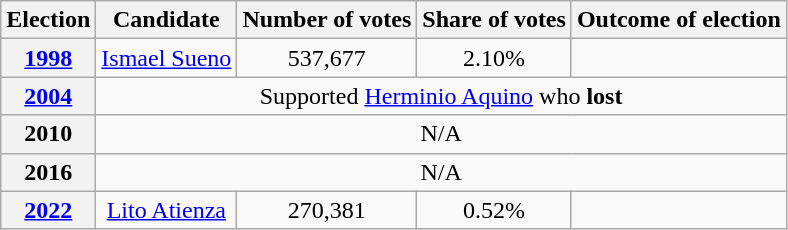<table class="sortable wikitable" style="text-align:center">
<tr>
<th>Election</th>
<th>Candidate</th>
<th>Number of votes</th>
<th>Share of votes</th>
<th>Outcome of election</th>
</tr>
<tr>
<th><a href='#'>1998</a></th>
<td><a href='#'>Ismael Sueno</a></td>
<td>537,677</td>
<td>2.10%</td>
<td></td>
</tr>
<tr>
<th><a href='#'>2004</a></th>
<td colspan="4">Supported <a href='#'>Herminio Aquino</a> who <strong>lost</strong></td>
</tr>
<tr>
<th>2010</th>
<td colspan="4">N/A</td>
</tr>
<tr>
<th>2016</th>
<td colspan="4">N/A</td>
</tr>
<tr>
<th><a href='#'>2022</a></th>
<td><a href='#'>Lito Atienza</a></td>
<td>270,381</td>
<td>0.52%</td>
<td></td>
</tr>
</table>
